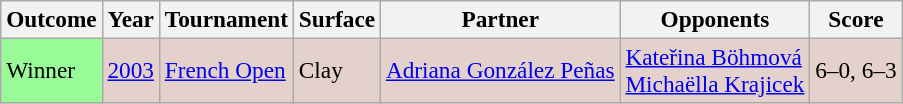<table class="sortable wikitable" style="font-size:97%;">
<tr>
<th>Outcome</th>
<th>Year</th>
<th>Tournament</th>
<th>Surface</th>
<th>Partner</th>
<th>Opponents</th>
<th>Score</th>
</tr>
<tr style="background:#e5d1cb;">
<td style="background:#98fb98;">Winner</td>
<td><a href='#'>2003</a></td>
<td><a href='#'>French Open</a></td>
<td>Clay</td>
<td> <a href='#'>Adriana González Peñas</a></td>
<td> <a href='#'>Kateřina Böhmová</a> <br>  <a href='#'>Michaëlla Krajicek</a></td>
<td>6–0, 6–3</td>
</tr>
</table>
